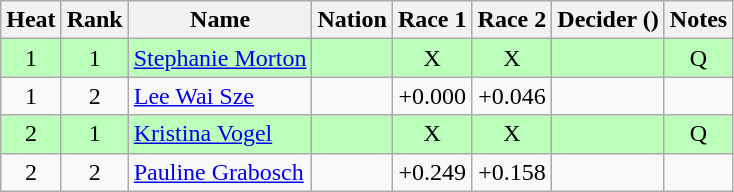<table class="wikitable sortable" style="text-align:center">
<tr>
<th>Heat</th>
<th>Rank</th>
<th>Name</th>
<th>Nation</th>
<th>Race 1</th>
<th>Race 2</th>
<th>Decider ()</th>
<th>Notes</th>
</tr>
<tr bgcolor=bbffbb>
<td>1</td>
<td>1</td>
<td align="left"><a href='#'>Stephanie Morton</a></td>
<td align="left"></td>
<td>X</td>
<td>X</td>
<td></td>
<td>Q</td>
</tr>
<tr>
<td>1</td>
<td>2</td>
<td align="left"><a href='#'>Lee Wai Sze</a></td>
<td align="left"></td>
<td>+0.000</td>
<td>+0.046</td>
<td></td>
<td></td>
</tr>
<tr bgcolor=bbffbb>
<td>2</td>
<td>1</td>
<td align="left"><a href='#'>Kristina Vogel</a></td>
<td align="left"></td>
<td>X</td>
<td>X</td>
<td></td>
<td>Q</td>
</tr>
<tr>
<td>2</td>
<td>2</td>
<td align="left"><a href='#'>Pauline Grabosch</a></td>
<td align="left"></td>
<td>+0.249</td>
<td>+0.158</td>
<td></td>
<td></td>
</tr>
</table>
